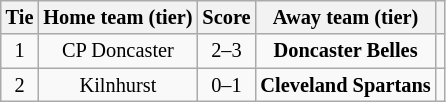<table class="wikitable" style="text-align:center; font-size:85%">
<tr>
<th>Tie</th>
<th>Home team (tier)</th>
<th>Score</th>
<th>Away team (tier)</th>
<th></th>
</tr>
<tr>
<td align="center">1</td>
<td>CP Doncaster</td>
<td align="center">2–3</td>
<td><strong>Doncaster Belles</strong></td>
<td></td>
</tr>
<tr>
<td align="center">2</td>
<td>Kilnhurst</td>
<td align="center">0–1</td>
<td><strong>Cleveland Spartans</strong></td>
<td></td>
</tr>
</table>
